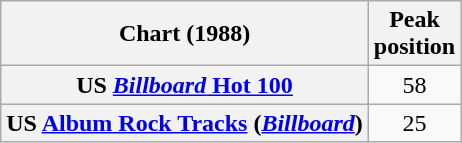<table class="wikitable sortable plainrowheaders">
<tr>
<th>Chart (1988)</th>
<th>Peak<br>position</th>
</tr>
<tr>
<th scope="row">US <a href='#'><em>Billboard</em> Hot 100</a></th>
<td style="text-align:center;">58</td>
</tr>
<tr>
<th scope="row">US <a href='#'>Album Rock Tracks</a> (<em><a href='#'>Billboard</a></em>)</th>
<td style="text-align:center;">25</td>
</tr>
</table>
